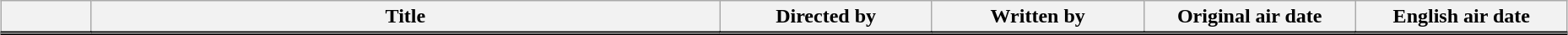<table class="wikitable" style="width:98%; margin:auto; background:#FFF;">
<tr style="border-bottom: 3px solid #000;">
<th style="width:4em;"></th>
<th>Title</th>
<th style="width:10em;">Directed by</th>
<th style="width:10em;">Written by</th>
<th style="width:10em;">Original air date</th>
<th style="width:10em;">English air date</th>
</tr>
<tr>
</tr>
</table>
